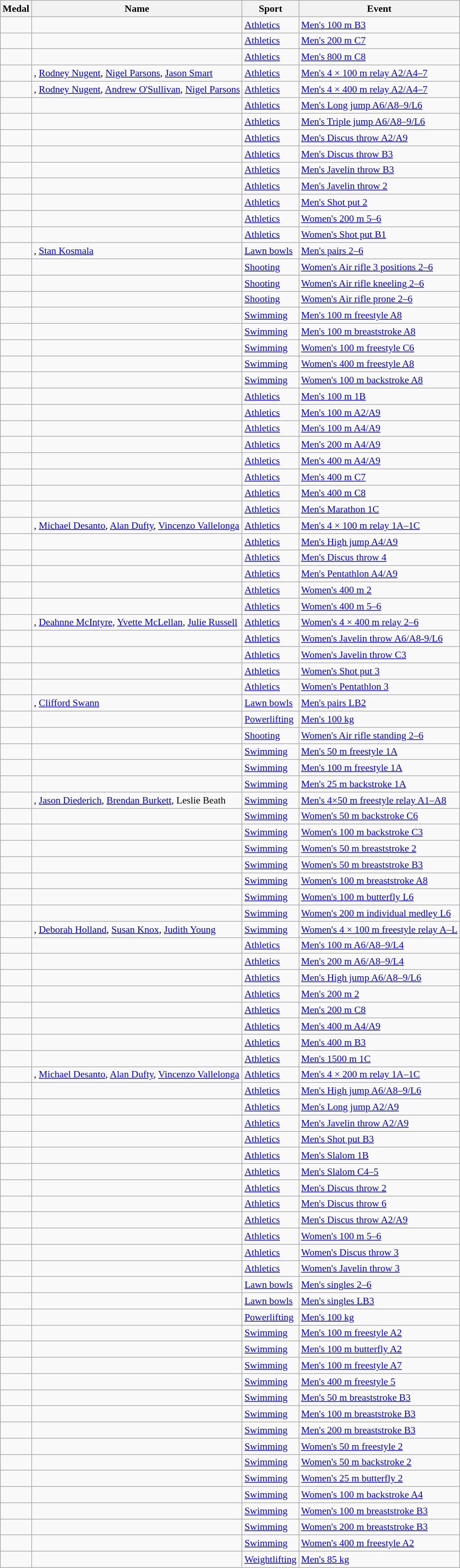<table class="wikitable sortable" style="font-size:90%">
<tr>
<th>Medal</th>
<th>Name</th>
<th>Sport</th>
<th>Event</th>
</tr>
<tr>
<td></td>
<td></td>
<td><a href='#'>Athletics</a></td>
<td><a href='#'>Men's 100 m B3</a></td>
</tr>
<tr>
<td></td>
<td></td>
<td><a href='#'>Athletics</a></td>
<td><a href='#'>Men's 200 m C7</a></td>
</tr>
<tr>
<td></td>
<td></td>
<td><a href='#'>Athletics</a></td>
<td><a href='#'>Men's 800 m C8</a></td>
</tr>
<tr>
<td></td>
<td>, <a href='#'>Rodney Nugent</a>, <a href='#'>Nigel Parsons</a>, <a href='#'>Jason Smart</a></td>
<td><a href='#'>Athletics</a></td>
<td><a href='#'>Men's 4 × 100 m relay A2/A4–7</a></td>
</tr>
<tr>
<td></td>
<td>, <a href='#'>Rodney Nugent</a>, <a href='#'>Andrew O'Sullivan</a>,  <a href='#'>Nigel Parsons</a></td>
<td><a href='#'>Athletics</a></td>
<td><a href='#'>Men's 4 × 400 m relay A2/A4–7</a></td>
</tr>
<tr>
<td></td>
<td></td>
<td><a href='#'>Athletics</a></td>
<td><a href='#'>Men's Long jump A6/A8–9/L6</a></td>
</tr>
<tr>
<td></td>
<td></td>
<td><a href='#'>Athletics</a></td>
<td><a href='#'>Men's Triple jump A6/A8–9/L6</a></td>
</tr>
<tr>
<td></td>
<td></td>
<td><a href='#'>Athletics</a></td>
<td><a href='#'>Men's Discus throw A2/A9</a></td>
</tr>
<tr>
<td></td>
<td></td>
<td><a href='#'>Athletics</a></td>
<td><a href='#'>Men's Discus throw B3</a></td>
</tr>
<tr>
<td></td>
<td></td>
<td><a href='#'>Athletics</a></td>
<td><a href='#'>Men's Javelin throw B3</a></td>
</tr>
<tr>
<td></td>
<td></td>
<td><a href='#'>Athletics</a></td>
<td><a href='#'>Men's Javelin throw 2</a></td>
</tr>
<tr>
<td></td>
<td></td>
<td><a href='#'>Athletics</a></td>
<td><a href='#'>Men's Shot put 2</a></td>
</tr>
<tr>
<td></td>
<td></td>
<td><a href='#'>Athletics</a></td>
<td><a href='#'>Women's 200 m 5–6</a></td>
</tr>
<tr>
<td></td>
<td></td>
<td><a href='#'>Athletics</a></td>
<td><a href='#'>Women's Shot put B1</a></td>
</tr>
<tr>
<td></td>
<td>,  <a href='#'>Stan Kosmala</a></td>
<td><a href='#'>Lawn bowls</a></td>
<td><a href='#'>Men's pairs 2–6</a></td>
</tr>
<tr>
<td></td>
<td></td>
<td><a href='#'>Shooting</a></td>
<td><a href='#'>Women's Air rifle 3 positions 2–6</a></td>
</tr>
<tr>
<td></td>
<td></td>
<td><a href='#'>Shooting</a></td>
<td><a href='#'>Women's Air rifle kneeling 2–6</a></td>
</tr>
<tr>
<td></td>
<td></td>
<td><a href='#'>Shooting</a></td>
<td><a href='#'>Women's Air rifle prone 2–6</a></td>
</tr>
<tr>
<td></td>
<td></td>
<td><a href='#'>Swimming</a></td>
<td><a href='#'>Men's 100 m freestyle A8</a></td>
</tr>
<tr>
<td></td>
<td></td>
<td><a href='#'>Swimming</a></td>
<td><a href='#'>Men's 100 m breaststroke A8</a></td>
</tr>
<tr>
<td></td>
<td></td>
<td><a href='#'>Swimming</a></td>
<td><a href='#'>Women's 100 m freestyle C6</a></td>
</tr>
<tr>
<td></td>
<td></td>
<td><a href='#'>Swimming</a></td>
<td><a href='#'>Women's 400 m freestyle A8</a></td>
</tr>
<tr>
<td></td>
<td></td>
<td><a href='#'>Swimming</a></td>
<td><a href='#'>Women's 100 m backstroke A8</a></td>
</tr>
<tr>
<td></td>
<td></td>
<td><a href='#'>Athletics</a></td>
<td><a href='#'>Men's 100 m 1B</a></td>
</tr>
<tr>
<td></td>
<td></td>
<td><a href='#'>Athletics</a></td>
<td><a href='#'>Men's 100 m A2/A9</a></td>
</tr>
<tr>
<td></td>
<td></td>
<td><a href='#'>Athletics</a></td>
<td><a href='#'>Men's 100 m A4/A9</a></td>
</tr>
<tr>
<td></td>
<td></td>
<td><a href='#'>Athletics</a></td>
<td><a href='#'>Men's 200 m A4/A9</a></td>
</tr>
<tr>
<td></td>
<td></td>
<td><a href='#'>Athletics</a></td>
<td><a href='#'>Men's 400 m A4/A9</a></td>
</tr>
<tr>
<td></td>
<td></td>
<td><a href='#'>Athletics</a></td>
<td><a href='#'>Men's 400 m C7</a></td>
</tr>
<tr>
<td></td>
<td></td>
<td><a href='#'>Athletics</a></td>
<td><a href='#'>Men's 400 m C8</a></td>
</tr>
<tr>
<td></td>
<td></td>
<td><a href='#'>Athletics</a></td>
<td><a href='#'>Men's Marathon 1C</a></td>
</tr>
<tr>
<td></td>
<td>, <a href='#'>Michael Desanto</a>, <a href='#'>Alan Dufty</a>,  <a href='#'>Vincenzo Vallelonga</a></td>
<td><a href='#'>Athletics</a></td>
<td><a href='#'>Men's 4 × 100 m relay 1A–1C</a></td>
</tr>
<tr>
<td></td>
<td></td>
<td><a href='#'>Athletics</a></td>
<td><a href='#'>Men's High jump A4/A9</a></td>
</tr>
<tr>
<td></td>
<td></td>
<td><a href='#'>Athletics</a></td>
<td><a href='#'>Men's Discus throw 4</a></td>
</tr>
<tr>
<td></td>
<td></td>
<td><a href='#'>Athletics</a></td>
<td><a href='#'>Men's Pentathlon A4/A9</a></td>
</tr>
<tr>
<td></td>
<td></td>
<td><a href='#'>Athletics</a></td>
<td><a href='#'>Women's 400 m 2</a></td>
</tr>
<tr>
<td></td>
<td></td>
<td><a href='#'>Athletics</a></td>
<td><a href='#'>Women's 400 m 5–6</a></td>
</tr>
<tr>
<td></td>
<td>, <a href='#'>Deahnne McIntyre</a>, <a href='#'>Yvette McLellan</a>, <a href='#'>Julie Russell</a></td>
<td><a href='#'>Athletics</a></td>
<td><a href='#'>Women's 4 × 400 m relay 2–6</a></td>
</tr>
<tr>
<td></td>
<td></td>
<td><a href='#'>Athletics</a></td>
<td><a href='#'>Women's Javelin throw A6/A8-9/L6</a></td>
</tr>
<tr>
<td></td>
<td></td>
<td><a href='#'>Athletics</a></td>
<td><a href='#'>Women's Javelin throw C3</a></td>
</tr>
<tr>
<td></td>
<td></td>
<td><a href='#'>Athletics</a></td>
<td><a href='#'>Women's Shot put 3</a></td>
</tr>
<tr>
<td></td>
<td></td>
<td><a href='#'>Athletics</a></td>
<td><a href='#'>Women's Pentathlon 3</a></td>
</tr>
<tr>
<td></td>
<td>,  <a href='#'>Clifford Swann</a></td>
<td><a href='#'>Lawn bowls</a></td>
<td><a href='#'>Men's pairs LB2</a></td>
</tr>
<tr>
<td></td>
<td></td>
<td><a href='#'>Powerlifting</a></td>
<td><a href='#'>Men's 100 kg</a></td>
</tr>
<tr>
<td></td>
<td></td>
<td><a href='#'>Shooting</a></td>
<td><a href='#'>Women's Air rifle standing 2–6</a></td>
</tr>
<tr>
<td></td>
<td></td>
<td><a href='#'>Swimming</a></td>
<td><a href='#'>Men's 50 m freestyle 1A</a></td>
</tr>
<tr>
<td></td>
<td></td>
<td><a href='#'>Swimming</a></td>
<td><a href='#'>Men's 100 m freestyle 1A</a></td>
</tr>
<tr>
<td></td>
<td></td>
<td><a href='#'>Swimming</a></td>
<td><a href='#'>Men's 25 m backstroke 1A</a></td>
</tr>
<tr>
<td></td>
<td>, <a href='#'>Jason Diederich</a>, <a href='#'>Brendan Burkett</a>, Leslie Beath</td>
<td><a href='#'>Swimming</a></td>
<td><a href='#'>Men's 4×50 m freestyle relay A1–A8</a></td>
</tr>
<tr>
<td></td>
<td></td>
<td><a href='#'>Swimming</a></td>
<td><a href='#'>Women's 50 m backstroke C6</a></td>
</tr>
<tr>
<td></td>
<td></td>
<td><a href='#'>Swimming</a></td>
<td><a href='#'>Women's 100 m backstroke C3</a></td>
</tr>
<tr>
<td></td>
<td></td>
<td><a href='#'>Swimming</a></td>
<td><a href='#'>Women's 50 m breaststroke 2</a></td>
</tr>
<tr>
<td></td>
<td></td>
<td><a href='#'>Swimming</a></td>
<td><a href='#'>Women's 50 m breaststroke B3</a></td>
</tr>
<tr>
<td></td>
<td></td>
<td><a href='#'>Swimming</a></td>
<td><a href='#'>Women's 100 m breaststroke A8</a></td>
</tr>
<tr>
<td></td>
<td></td>
<td><a href='#'>Swimming</a></td>
<td><a href='#'>Women's 100 m butterfly L6</a></td>
</tr>
<tr>
<td></td>
<td></td>
<td><a href='#'>Swimming</a></td>
<td><a href='#'>Women's 200 m individual medley L6</a></td>
</tr>
<tr>
<td></td>
<td>, <a href='#'>Deborah Holland</a>, <a href='#'>Susan Knox</a>, <a href='#'>Judith Young</a></td>
<td><a href='#'>Swimming</a></td>
<td><a href='#'>Women's 4 × 100 m freestyle relay A–L</a></td>
</tr>
<tr>
<td></td>
<td></td>
<td><a href='#'>Athletics</a></td>
<td><a href='#'>Men's 100 m A6/A8–9/L4</a></td>
</tr>
<tr>
<td></td>
<td></td>
<td><a href='#'>Athletics</a></td>
<td><a href='#'>Men's 200 m A6/A8–9/L4</a></td>
</tr>
<tr>
<td></td>
<td></td>
<td><a href='#'>Athletics</a></td>
<td><a href='#'>Men's High jump A6/A8–9/L6</a></td>
</tr>
<tr>
<td></td>
<td></td>
<td><a href='#'>Athletics</a></td>
<td><a href='#'>Men's 200 m 2</a></td>
</tr>
<tr>
<td></td>
<td></td>
<td><a href='#'>Athletics</a></td>
<td><a href='#'>Men's 200 m C8</a></td>
</tr>
<tr>
<td></td>
<td></td>
<td><a href='#'>Athletics</a></td>
<td><a href='#'>Men's 400 m A4/A9</a></td>
</tr>
<tr>
<td></td>
<td></td>
<td><a href='#'>Athletics</a></td>
<td><a href='#'>Men's 400 m B3</a></td>
</tr>
<tr>
<td></td>
<td></td>
<td><a href='#'>Athletics</a></td>
<td><a href='#'>Men's 1500 m 1C</a></td>
</tr>
<tr>
<td></td>
<td>, <a href='#'>Michael Desanto</a>, <a href='#'>Alan Dufty</a>, <a href='#'>Vincenzo Vallelonga</a></td>
<td><a href='#'>Athletics</a></td>
<td><a href='#'>Men's 4 × 200 m relay 1A–1C</a></td>
</tr>
<tr>
<td></td>
<td></td>
<td><a href='#'>Athletics</a></td>
<td><a href='#'>Men's High jump A6/A8–9/L6</a></td>
</tr>
<tr>
<td></td>
<td></td>
<td><a href='#'>Athletics</a></td>
<td><a href='#'>Men's Long jump A2/A9</a></td>
</tr>
<tr>
<td></td>
<td></td>
<td><a href='#'>Athletics</a></td>
<td><a href='#'>Men's Javelin throw A2/A9</a></td>
</tr>
<tr>
<td></td>
<td></td>
<td><a href='#'>Athletics</a></td>
<td><a href='#'>Men's Shot put B3</a></td>
</tr>
<tr>
<td></td>
<td></td>
<td><a href='#'>Athletics</a></td>
<td><a href='#'>Men's Slalom 1B</a></td>
</tr>
<tr>
<td></td>
<td></td>
<td><a href='#'>Athletics</a></td>
<td><a href='#'>Men's Slalom C4–5</a></td>
</tr>
<tr>
<td></td>
<td></td>
<td><a href='#'>Athletics</a></td>
<td><a href='#'>Men's Discus throw 2</a></td>
</tr>
<tr>
<td></td>
<td></td>
<td><a href='#'>Athletics</a></td>
<td><a href='#'>Men's Discus throw 6</a></td>
</tr>
<tr>
<td></td>
<td></td>
<td><a href='#'>Athletics</a></td>
<td><a href='#'>Men's Discus throw A2/A9</a></td>
</tr>
<tr>
<td></td>
<td></td>
<td><a href='#'>Athletics</a></td>
<td><a href='#'>Women's 100 m 5–6</a></td>
</tr>
<tr>
<td></td>
<td></td>
<td><a href='#'>Athletics</a></td>
<td><a href='#'>Women's Discus throw 3</a></td>
</tr>
<tr>
<td></td>
<td></td>
<td><a href='#'>Athletics</a></td>
<td><a href='#'>Women's Javelin throw 3</a></td>
</tr>
<tr>
<td></td>
<td></td>
<td><a href='#'>Lawn bowls</a></td>
<td><a href='#'>Men's singles 2–6</a></td>
</tr>
<tr>
<td></td>
<td></td>
<td><a href='#'>Lawn bowls</a></td>
<td><a href='#'>Men's singles LB3</a></td>
</tr>
<tr>
<td></td>
<td></td>
<td><a href='#'>Powerlifting</a></td>
<td><a href='#'>Men's 100 kg</a></td>
</tr>
<tr>
<td></td>
<td></td>
<td><a href='#'>Swimming</a></td>
<td><a href='#'>Men's 100 m freestyle A2</a></td>
</tr>
<tr>
<td></td>
<td></td>
<td><a href='#'>Swimming</a></td>
<td><a href='#'>Men's 100 m butterfly A2</a></td>
</tr>
<tr>
<td></td>
<td></td>
<td><a href='#'>Swimming</a></td>
<td><a href='#'>Men's 100 m freestyle A7</a></td>
</tr>
<tr>
<td></td>
<td></td>
<td><a href='#'>Swimming</a></td>
<td><a href='#'>Men's 400 m freestyle 5</a></td>
</tr>
<tr>
<td></td>
<td></td>
<td><a href='#'>Swimming</a></td>
<td><a href='#'>Men's 50 m breaststroke B3</a></td>
</tr>
<tr>
<td></td>
<td></td>
<td><a href='#'>Swimming</a></td>
<td><a href='#'>Men's 100 m breaststroke B3</a></td>
</tr>
<tr>
<td></td>
<td></td>
<td><a href='#'>Swimming</a></td>
<td><a href='#'>Men's 200 m breaststroke B3</a></td>
</tr>
<tr>
<td></td>
<td></td>
<td><a href='#'>Swimming</a></td>
<td><a href='#'>Women's 50 m freestyle 2</a></td>
</tr>
<tr>
<td></td>
<td></td>
<td><a href='#'>Swimming</a></td>
<td><a href='#'>Women's 50 m backstroke 2</a></td>
</tr>
<tr>
<td></td>
<td></td>
<td><a href='#'>Swimming</a></td>
<td><a href='#'>Women's 25 m butterfly 2</a></td>
</tr>
<tr>
<td></td>
<td></td>
<td><a href='#'>Swimming</a></td>
<td><a href='#'>Women's 100 m backstroke A4</a></td>
</tr>
<tr>
<td></td>
<td></td>
<td><a href='#'>Swimming</a></td>
<td><a href='#'>Women's 100 m breaststroke B3</a></td>
</tr>
<tr>
<td></td>
<td></td>
<td><a href='#'>Swimming</a></td>
<td><a href='#'>Women's 200 m breaststroke B3</a></td>
</tr>
<tr>
<td></td>
<td></td>
<td><a href='#'>Swimming</a></td>
<td><a href='#'>Women's 400 m freestyle A2</a></td>
</tr>
<tr>
<td></td>
<td></td>
<td><a href='#'>Weightlifting</a></td>
<td><a href='#'>Men's 85 kg</a></td>
</tr>
</table>
